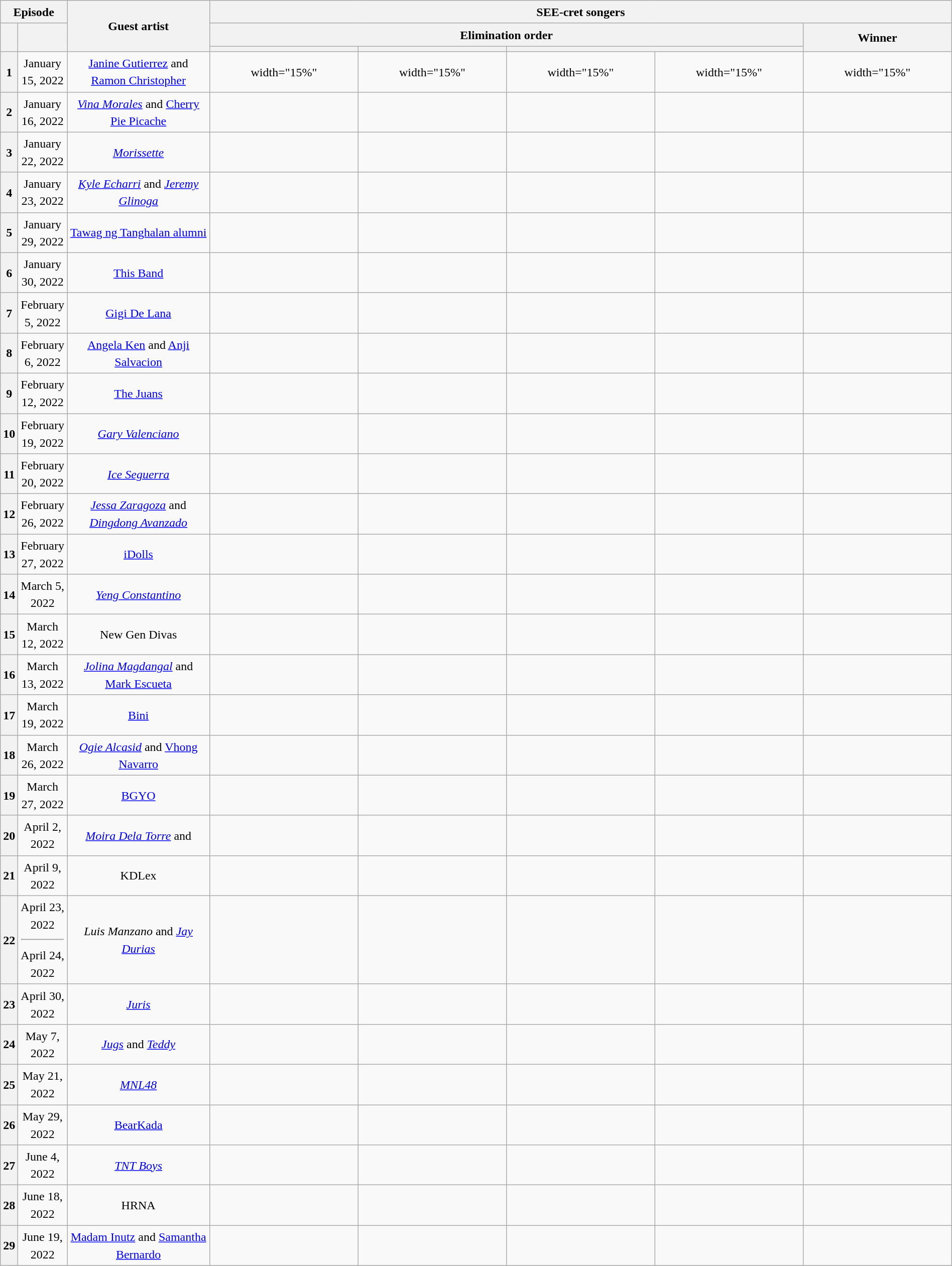<table class="wikitable plainrowheaders mw-collapsible" style="text-align:center; line-height:23px; width:100%;">
<tr>
<th colspan="2" width="1%">Episode</th>
<th rowspan="3" width="15%">Guest artist</th>
<th colspan="5">SEE-cret songers<br></th>
</tr>
<tr>
<th rowspan="2"></th>
<th rowspan="2"></th>
<th colspan="4">Elimination order</th>
<th rowspan="2">Winner</th>
</tr>
<tr>
<th></th>
<th></th>
<th colspan="2"></th>
</tr>
<tr>
<th>1</th>
<td>January 15, 2022</td>
<td><a href='#'>Janine Gutierrez</a> and <a href='#'>Ramon Christopher</a></td>
<td>width="15%" </td>
<td>width="15%" </td>
<td>width="15%" </td>
<td>width="15%" </td>
<td>width="15%" </td>
</tr>
<tr>
<th>2</th>
<td>January 16, 2022</td>
<td><em><a href='#'>Vina Morales</a></em> and <a href='#'>Cherry Pie Picache</a></td>
<td></td>
<td></td>
<td></td>
<td></td>
<td></td>
</tr>
<tr>
<th>3</th>
<td>January 22, 2022</td>
<td><em><a href='#'>Morissette</a></em></td>
<td></td>
<td></td>
<td></td>
<td></td>
<td></td>
</tr>
<tr>
<th>4</th>
<td>January 23, 2022</td>
<td><em><a href='#'>Kyle Echarri</a></em> and <em><a href='#'>Jeremy Glinoga</a></em></td>
<td></td>
<td></td>
<td></td>
<td></td>
<td></td>
</tr>
<tr>
<th>5</th>
<td>January 29, 2022</td>
<td><a href='#'>Tawag ng Tanghalan alumni</a><br></td>
<td></td>
<td></td>
<td></td>
<td></td>
<td></td>
</tr>
<tr>
<th>6</th>
<td>January 30, 2022</td>
<td><a href='#'>This Band</a></td>
<td></td>
<td></td>
<td></td>
<td></td>
<td></td>
</tr>
<tr>
<th>7</th>
<td>February 5, 2022</td>
<td><a href='#'>Gigi De Lana</a></td>
<td></td>
<td></td>
<td></td>
<td></td>
<td></td>
</tr>
<tr>
<th>8</th>
<td>February 6, 2022</td>
<td><a href='#'>Angela Ken</a> and <a href='#'>Anji Salvacion</a></td>
<td></td>
<td></td>
<td></td>
<td></td>
<td></td>
</tr>
<tr>
<th>9</th>
<td>February 12, 2022</td>
<td><a href='#'>The Juans</a></td>
<td></td>
<td></td>
<td></td>
<td></td>
<td></td>
</tr>
<tr>
<th>10</th>
<td>February 19, 2022</td>
<td><em><a href='#'>Gary Valenciano</a></em></td>
<td></td>
<td></td>
<td></td>
<td></td>
<td></td>
</tr>
<tr>
<th>11</th>
<td>February 20, 2022</td>
<td><em><a href='#'>Ice Seguerra</a></em></td>
<td></td>
<td></td>
<td></td>
<td></td>
<td></td>
</tr>
<tr>
<th>12</th>
<td>February 26, 2022</td>
<td><em><a href='#'>Jessa Zaragoza</a></em> and <em><a href='#'>Dingdong Avanzado</a></em></td>
<td></td>
<td></td>
<td></td>
<td></td>
<td></td>
</tr>
<tr>
<th>13</th>
<td>February 27, 2022</td>
<td><a href='#'>iDolls</a><br></td>
<td></td>
<td></td>
<td></td>
<td></td>
<td></td>
</tr>
<tr>
<th>14</th>
<td>March 5, 2022</td>
<td><em><a href='#'>Yeng Constantino</a></em></td>
<td></td>
<td></td>
<td></td>
<td></td>
<td></td>
</tr>
<tr>
<th>15</th>
<td>March 12, 2022</td>
<td>New Gen Divas<br></td>
<td></td>
<td></td>
<td></td>
<td></td>
<td></td>
</tr>
<tr>
<th>16</th>
<td>March 13, 2022</td>
<td><em><a href='#'>Jolina Magdangal</a></em> and <a href='#'>Mark Escueta</a></td>
<td></td>
<td></td>
<td></td>
<td></td>
<td></td>
</tr>
<tr>
<th>17</th>
<td>March 19, 2022</td>
<td><a href='#'>Bini</a></td>
<td></td>
<td></td>
<td></td>
<td></td>
<td></td>
</tr>
<tr>
<th>18</th>
<td>March 26, 2022</td>
<td><em><a href='#'>Ogie Alcasid</a></em> and <a href='#'>Vhong Navarro</a></td>
<td></td>
<td></td>
<td></td>
<td></td>
<td></td>
</tr>
<tr>
<th>19</th>
<td>March 27, 2022</td>
<td><a href='#'>BGYO</a></td>
<td></td>
<td></td>
<td></td>
<td></td>
<td></td>
</tr>
<tr>
<th>20</th>
<td>April 2, 2022</td>
<td><em><a href='#'>Moira Dela Torre</a></em> and <br></td>
<td></td>
<td></td>
<td></td>
<td></td>
<td></td>
</tr>
<tr>
<th>21</th>
<td>April 9, 2022</td>
<td>KDLex<br></td>
<td></td>
<td></td>
<td></td>
<td></td>
<td></td>
</tr>
<tr>
<th>22</th>
<td>April 23, 2022<hr>April 24, 2022</td>
<td><em>Luis Manzano</em> and <em><a href='#'>Jay Durias</a></em></td>
<td></td>
<td></td>
<td></td>
<td></td>
<td></td>
</tr>
<tr>
<th>23</th>
<td>April 30, 2022</td>
<td><em><a href='#'>Juris</a></em></td>
<td></td>
<td></td>
<td></td>
<td></td>
<td></td>
</tr>
<tr>
<th>24</th>
<td>May 7, 2022</td>
<td><em><a href='#'>Jugs</a></em> and <em><a href='#'>Teddy</a></em></td>
<td></td>
<td></td>
<td></td>
<td></td>
<td></td>
</tr>
<tr>
<th>25</th>
<td>May 21, 2022</td>
<td><em><a href='#'>MNL48</a></em></td>
<td></td>
<td></td>
<td></td>
<td></td>
<td></td>
</tr>
<tr>
<th>26</th>
<td>May 29, 2022</td>
<td><a href='#'>BearKada</a><br></td>
<td></td>
<td></td>
<td></td>
<td></td>
<td></td>
</tr>
<tr>
<th>27</th>
<td>June 4, 2022</td>
<td><em><a href='#'>TNT Boys</a></em></td>
<td></td>
<td></td>
<td></td>
<td></td>
<td></td>
</tr>
<tr>
<th>28</th>
<td>June 18, 2022</td>
<td>HRNA<br></td>
<td></td>
<td></td>
<td></td>
<td></td>
<td></td>
</tr>
<tr>
<th>29</th>
<td>June 19, 2022</td>
<td><a href='#'>Madam Inutz</a> and <a href='#'>Samantha Bernardo</a></td>
<td></td>
<td></td>
<td></td>
<td></td>
<td></td>
</tr>
</table>
